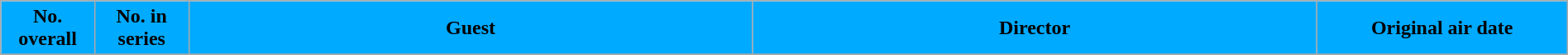<table class="wikitable plainrowheaders" style="width:100%;">
<tr>
<th scope="col" style="background:#00aaff; color:#000; width:6%;">No.<br>overall</th>
<th scope="col" style="background:#00aaff; color:#000; width:6%;">No. in<br>series</th>
<th scope="col" style="background:#00aaff; color:#000; width:36%;">Guest</th>
<th scope="col" style="background:#00aaff; color:#000; width:36%;">Director</th>
<th scope="col" style="background:#00aaff; color:#000; width:16%;">Original air date</th>
</tr>
<tr>
</tr>
</table>
